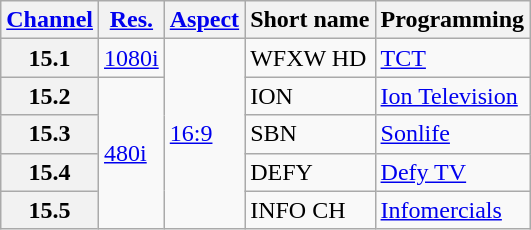<table class="wikitable">
<tr>
<th scope = "col"><a href='#'>Channel</a></th>
<th scope = "col"><a href='#'>Res.</a></th>
<th scope = "col"><a href='#'>Aspect</a></th>
<th scope = "col">Short name</th>
<th scope = "col">Programming</th>
</tr>
<tr>
<th scope = "row">15.1</th>
<td><a href='#'>1080i</a></td>
<td rowspan="5"><a href='#'>16:9</a></td>
<td>WFXW HD</td>
<td><a href='#'>TCT</a></td>
</tr>
<tr>
<th scope = "row">15.2</th>
<td rowspan="4"><a href='#'>480i</a></td>
<td>ION</td>
<td><a href='#'>Ion Television</a></td>
</tr>
<tr>
<th scope = "row">15.3</th>
<td>SBN</td>
<td><a href='#'>Sonlife</a></td>
</tr>
<tr>
<th scope = "row">15.4</th>
<td>DEFY</td>
<td><a href='#'>Defy TV</a></td>
</tr>
<tr>
<th scope = "row">15.5</th>
<td>INFO CH</td>
<td><a href='#'>Infomercials</a></td>
</tr>
</table>
